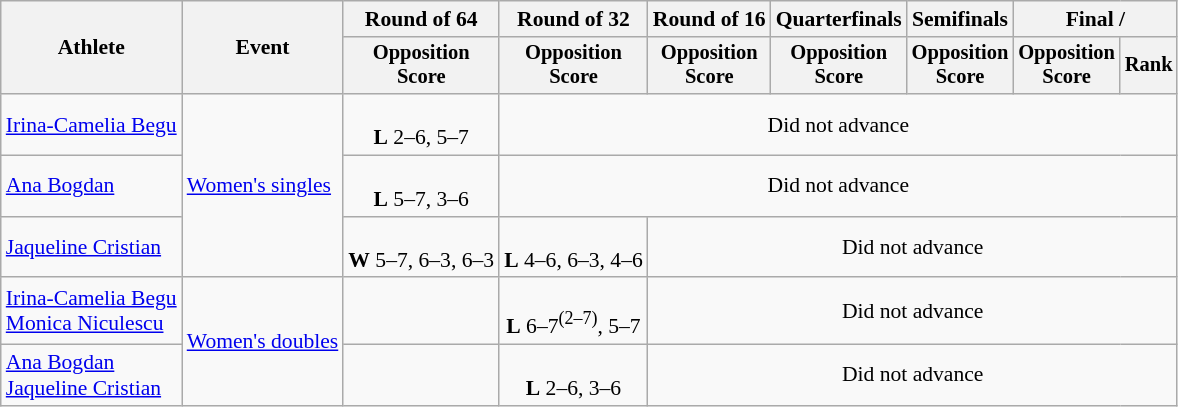<table class=wikitable style="font-size:90%">
<tr>
<th rowspan="2">Athlete</th>
<th rowspan="2">Event</th>
<th>Round of 64</th>
<th>Round of 32</th>
<th>Round of 16</th>
<th>Quarterfinals</th>
<th>Semifinals</th>
<th colspan=2>Final / </th>
</tr>
<tr style="font-size:95%">
<th>Opposition<br>Score</th>
<th>Opposition<br>Score</th>
<th>Opposition<br>Score</th>
<th>Opposition<br>Score</th>
<th>Opposition<br>Score</th>
<th>Opposition<br>Score</th>
<th>Rank</th>
</tr>
<tr align=center>
<td align=left><a href='#'>Irina-Camelia Begu</a></td>
<td align=left rowspan="3"><a href='#'>Women's singles</a></td>
<td><br><strong>L</strong> 2–6, 5–7</td>
<td colspan=6>Did not advance</td>
</tr>
<tr align=center>
<td align=left><a href='#'>Ana Bogdan</a></td>
<td><br><strong>L</strong> 5–7, 3–6</td>
<td colspan=6>Did not advance</td>
</tr>
<tr align=center>
<td align=left><a href='#'>Jaqueline Cristian</a></td>
<td><br><strong>W</strong> 5–7, 6–3, 6–3</td>
<td><br> <strong>L</strong> 4–6, 6–3, 4–6</td>
<td colspan=5>Did not advance</td>
</tr>
<tr align=center>
<td align=left><a href='#'>Irina-Camelia Begu</a><br><a href='#'>Monica Niculescu</a></td>
<td align=left rowspan="2"><a href='#'>Women's doubles</a></td>
<td></td>
<td><br><strong>L</strong> 6–7<sup>(2–7)</sup>, 5–7</td>
<td colspan=5>Did not advance</td>
</tr>
<tr align=center>
<td align=left><a href='#'>Ana Bogdan</a><br><a href='#'>Jaqueline Cristian</a></td>
<td></td>
<td><br><strong>L</strong> 2–6, 3–6</td>
<td colspan=5>Did not advance</td>
</tr>
</table>
